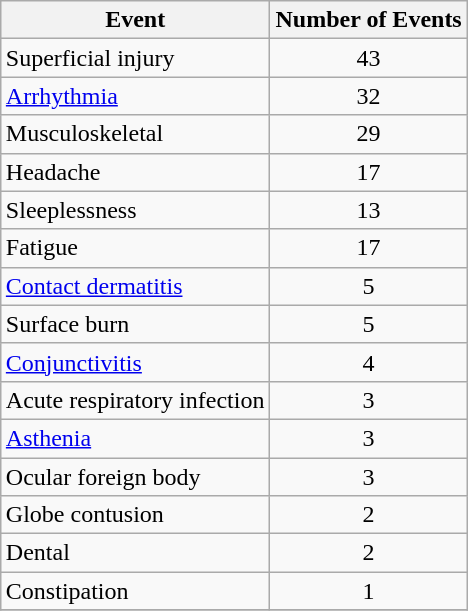<table class="wikitable" style="float:right;">
<tr>
<th>Event</th>
<th>Number of Events</th>
</tr>
<tr>
<td>Superficial injury</td>
<td align="center">43</td>
</tr>
<tr>
<td><a href='#'>Arrhythmia</a></td>
<td align="center">32</td>
</tr>
<tr>
<td>Musculoskeletal</td>
<td align="center">29</td>
</tr>
<tr>
<td>Headache</td>
<td align="center">17</td>
</tr>
<tr>
<td>Sleeplessness</td>
<td align="center">13</td>
</tr>
<tr>
<td>Fatigue</td>
<td align="center">17</td>
</tr>
<tr>
<td><a href='#'>Contact dermatitis</a></td>
<td align="center">5</td>
</tr>
<tr>
<td>Surface burn</td>
<td align="center">5</td>
</tr>
<tr>
<td><a href='#'>Conjunctivitis</a></td>
<td align="center">4</td>
</tr>
<tr>
<td>Acute respiratory infection</td>
<td align="center">3</td>
</tr>
<tr>
<td><a href='#'>Asthenia</a></td>
<td align="center">3</td>
</tr>
<tr>
<td>Ocular foreign body</td>
<td align="center">3</td>
</tr>
<tr>
<td>Globe contusion</td>
<td align="center">2</td>
</tr>
<tr>
<td>Dental</td>
<td align="center">2</td>
</tr>
<tr>
<td>Constipation</td>
<td align="center">1</td>
</tr>
<tr>
</tr>
</table>
